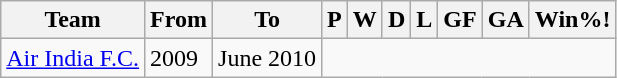<table class="wikitable sortable" style="text-align: center">
<tr>
<th>Team</th>
<th>From</th>
<th class="unsortable">To</th>
<th>P</th>
<th>W</th>
<th>D</th>
<th>L</th>
<th>GF</th>
<th>GA</th>
<th>Win%!</th>
</tr>
<tr>
<td><a href='#'>Air India F.C.</a></td>
<td align=left>2009</td>
<td align=left>June 2010<br></td>
</tr>
</table>
